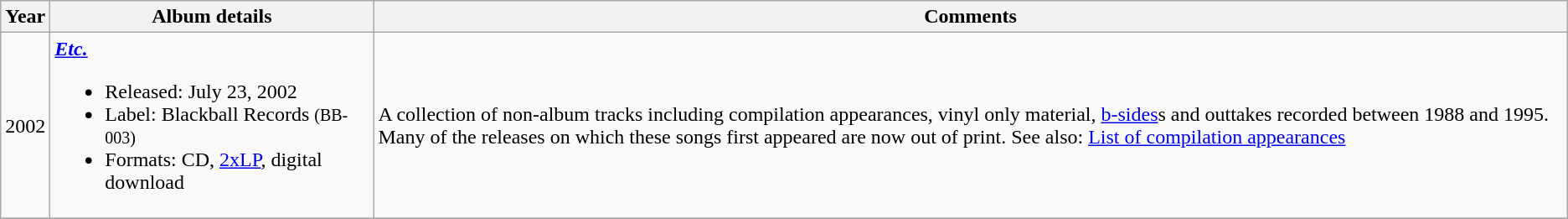<table class="wikitable">
<tr>
<th>Year</th>
<th width="250">Album details</th>
<th>Comments</th>
</tr>
<tr>
<td>2002</td>
<td><strong><em><a href='#'>Etc.</a></em></strong><br><ul><li>Released: July 23, 2002</li><li>Label: Blackball Records <small>(BB-003)</small></li><li>Formats: CD, <a href='#'>2xLP</a>, digital download</li></ul></td>
<td>A collection of non-album tracks including compilation appearances, vinyl only material, <a href='#'>b-sides</a>s and outtakes recorded between 1988 and 1995. Many of the releases on which these songs first appeared are now out of print. See also: <a href='#'>List of compilation appearances</a></td>
</tr>
<tr>
</tr>
</table>
